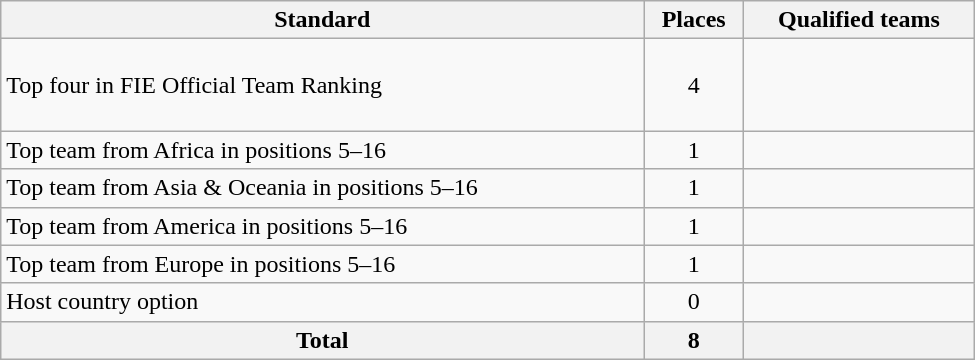<table class="wikitable" width=650>
<tr>
<th>Standard</th>
<th>Places</th>
<th>Qualified teams</th>
</tr>
<tr>
<td>Top four in FIE Official Team Ranking</td>
<td align=center>4</td>
<td><br><br><br></td>
</tr>
<tr>
<td>Top team from Africa in positions 5–16</td>
<td align=center>1</td>
<td></td>
</tr>
<tr>
<td>Top team from Asia & Oceania in positions 5–16</td>
<td align=center>1</td>
<td></td>
</tr>
<tr>
<td>Top team from America in positions 5–16</td>
<td align=center>1</td>
<td></td>
</tr>
<tr>
<td>Top team from Europe in positions 5–16</td>
<td align=center>1</td>
<td><br></td>
</tr>
<tr>
<td>Host country option</td>
<td align=center>0</td>
<td></td>
</tr>
<tr>
<th>Total</th>
<th>8</th>
<th></th>
</tr>
</table>
